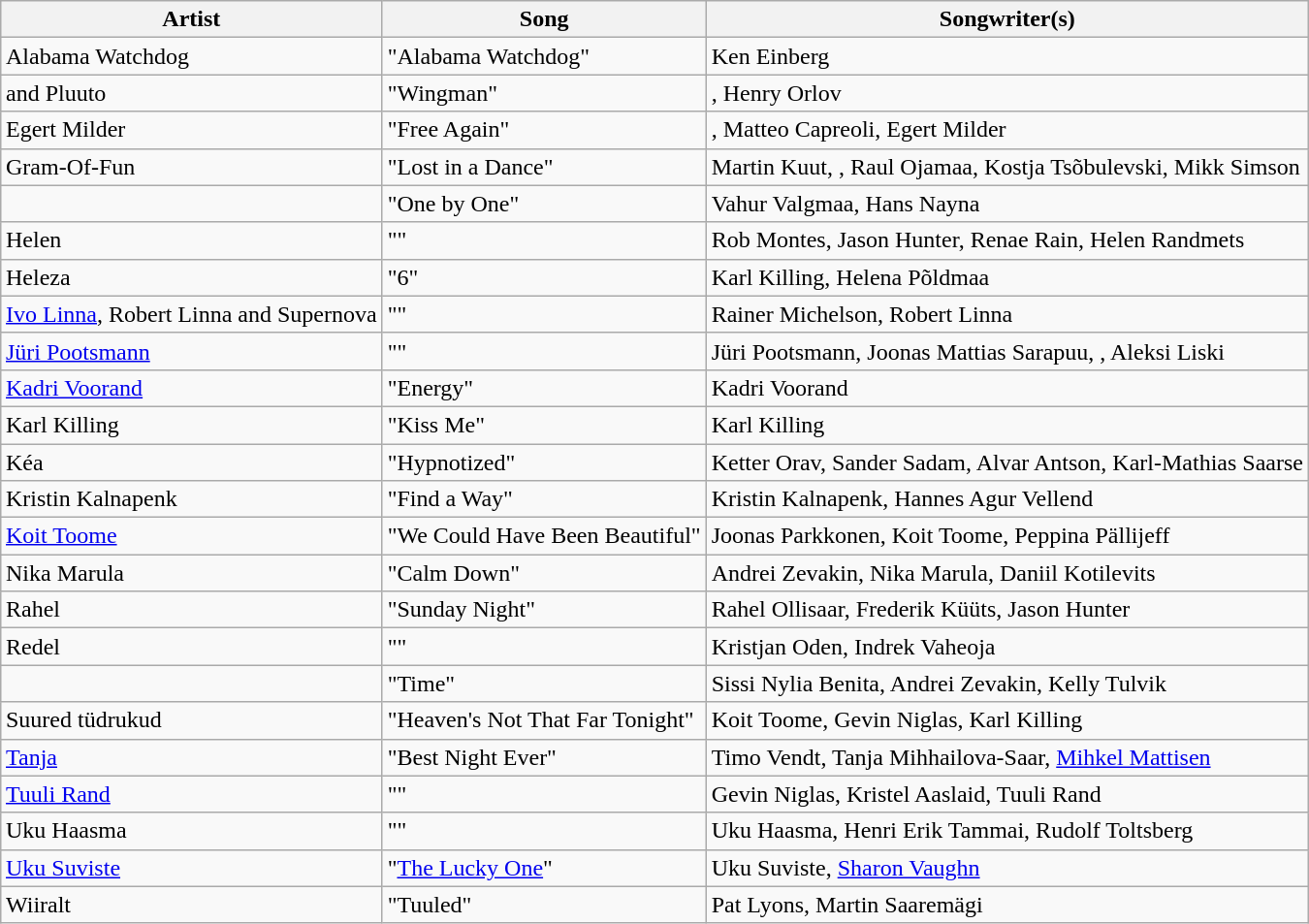<table class="sortable wikitable" style="margin: 1em auto 1em auto">
<tr>
<th scope="col">Artist</th>
<th scope="col">Song</th>
<th scope="col" class="unsortable">Songwriter(s)</th>
</tr>
<tr>
<td>Alabama Watchdog</td>
<td>"Alabama Watchdog"</td>
<td>Ken Einberg</td>
</tr>
<tr>
<td> and Pluuto</td>
<td>"Wingman"</td>
<td>, Henry Orlov</td>
</tr>
<tr>
<td>Egert Milder</td>
<td>"Free Again"</td>
<td>, Matteo Capreoli, Egert Milder</td>
</tr>
<tr>
<td>Gram-Of-Fun</td>
<td>"Lost in a Dance"</td>
<td>Martin Kuut, , Raul Ojamaa, Kostja Tsõbulevski, Mikk Simson</td>
</tr>
<tr>
<td></td>
<td>"One by One"</td>
<td>Vahur Valgmaa, Hans Nayna</td>
</tr>
<tr>
<td>Helen</td>
<td>""</td>
<td>Rob Montes, Jason Hunter, Renae Rain, Helen Randmets</td>
</tr>
<tr>
<td>Heleza</td>
<td>"6"</td>
<td>Karl Killing, Helena Põldmaa</td>
</tr>
<tr>
<td><a href='#'>Ivo Linna</a>, Robert Linna and Supernova</td>
<td>""</td>
<td>Rainer Michelson, Robert Linna</td>
</tr>
<tr>
<td><a href='#'>Jüri Pootsmann</a></td>
<td>""</td>
<td>Jüri Pootsmann, Joonas Mattias Sarapuu, , Aleksi Liski</td>
</tr>
<tr>
<td><a href='#'>Kadri Voorand</a></td>
<td>"Energy"</td>
<td>Kadri Voorand</td>
</tr>
<tr>
<td>Karl Killing</td>
<td>"Kiss Me"</td>
<td>Karl Killing</td>
</tr>
<tr>
<td>Kéa</td>
<td>"Hypnotized"</td>
<td>Ketter Orav, Sander Sadam, Alvar Antson, Karl-Mathias Saarse</td>
</tr>
<tr>
<td>Kristin Kalnapenk</td>
<td>"Find a Way"</td>
<td>Kristin Kalnapenk, Hannes Agur Vellend</td>
</tr>
<tr>
<td><a href='#'>Koit Toome</a></td>
<td>"We Could Have Been Beautiful"</td>
<td>Joonas Parkkonen, Koit Toome, Peppina Pällijeff</td>
</tr>
<tr>
<td>Nika Marula</td>
<td>"Calm Down"</td>
<td>Andrei Zevakin, Nika Marula, Daniil Kotilevits</td>
</tr>
<tr>
<td>Rahel</td>
<td>"Sunday Night"</td>
<td>Rahel Ollisaar, Frederik Küüts, Jason Hunter</td>
</tr>
<tr>
<td>Redel</td>
<td>""</td>
<td>Kristjan Oden, Indrek Vaheoja</td>
</tr>
<tr>
<td></td>
<td>"Time"</td>
<td>Sissi Nylia Benita, Andrei Zevakin, Kelly Tulvik</td>
</tr>
<tr>
<td>Suured tüdrukud</td>
<td>"Heaven's Not That Far Tonight"</td>
<td>Koit Toome, Gevin Niglas, Karl Killing</td>
</tr>
<tr>
<td><a href='#'>Tanja</a></td>
<td>"Best Night Ever"</td>
<td>Timo Vendt, Tanja Mihhailova-Saar, <a href='#'>Mihkel Mattisen</a></td>
</tr>
<tr>
<td><a href='#'>Tuuli Rand</a></td>
<td>""</td>
<td>Gevin Niglas, Kristel Aaslaid, Tuuli Rand</td>
</tr>
<tr>
<td>Uku Haasma</td>
<td>""</td>
<td>Uku Haasma, Henri Erik Tammai, Rudolf Toltsberg</td>
</tr>
<tr>
<td><a href='#'>Uku Suviste</a></td>
<td>"<a href='#'>The Lucky One</a>"</td>
<td>Uku Suviste, <a href='#'>Sharon Vaughn</a></td>
</tr>
<tr>
<td>Wiiralt</td>
<td>"Tuuled"</td>
<td>Pat Lyons, Martin Saaremägi</td>
</tr>
</table>
